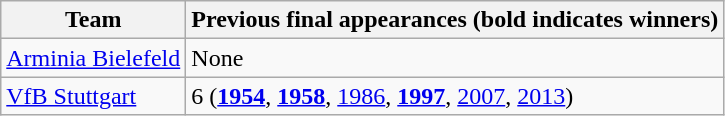<table class="wikitable">
<tr>
<th>Team</th>
<th>Previous final appearances (bold indicates winners)</th>
</tr>
<tr>
<td><a href='#'>Arminia Bielefeld</a></td>
<td>None</td>
</tr>
<tr>
<td><a href='#'>VfB Stuttgart</a></td>
<td>6 (<strong><a href='#'>1954</a></strong>, <strong><a href='#'>1958</a></strong>, <a href='#'>1986</a>, <strong><a href='#'>1997</a></strong>, <a href='#'>2007</a>, <a href='#'>2013</a>)</td>
</tr>
</table>
